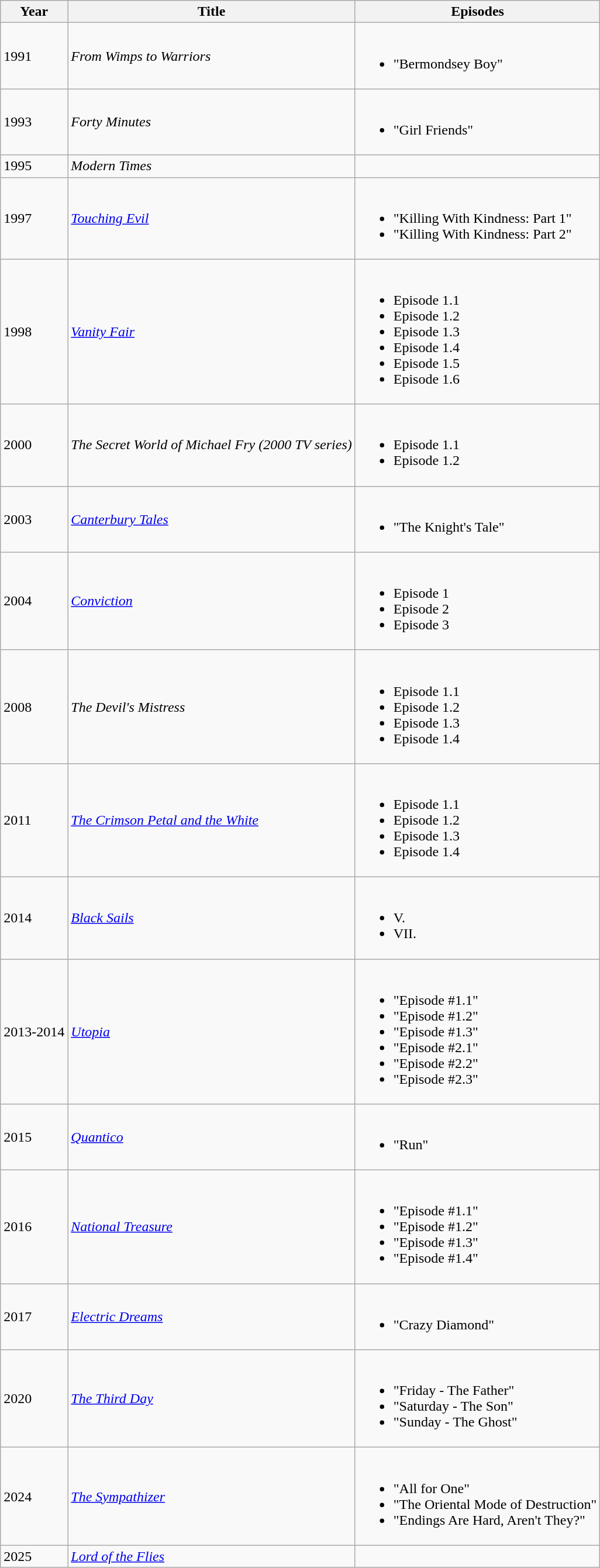<table class="wikitable">
<tr>
<th>Year</th>
<th>Title</th>
<th>Episodes</th>
</tr>
<tr>
<td>1991</td>
<td><em>From Wimps to Warriors</em></td>
<td><br><ul><li>"Bermondsey Boy"</li></ul></td>
</tr>
<tr>
<td>1993</td>
<td><em>Forty Minutes</em></td>
<td><br><ul><li>"Girl Friends"</li></ul></td>
</tr>
<tr>
<td>1995</td>
<td><em>Modern Times</em></td>
<td></td>
</tr>
<tr>
<td>1997</td>
<td><em><a href='#'>Touching Evil</a></em></td>
<td><br><ul><li>"Killing With Kindness: Part 1"</li><li>"Killing With Kindness: Part 2"</li></ul></td>
</tr>
<tr>
<td>1998</td>
<td><em><a href='#'>Vanity Fair</a></em></td>
<td><br><ul><li>Episode 1.1</li><li>Episode 1.2</li><li>Episode 1.3</li><li>Episode 1.4</li><li>Episode 1.5</li><li>Episode 1.6</li></ul></td>
</tr>
<tr>
<td>2000</td>
<td><em>The Secret World of Michael Fry (2000 TV series)</em></td>
<td><br><ul><li>Episode 1.1</li><li>Episode 1.2</li></ul></td>
</tr>
<tr>
<td>2003</td>
<td><em><a href='#'>Canterbury Tales</a></em></td>
<td><br><ul><li>"The Knight's Tale"</li></ul></td>
</tr>
<tr>
<td>2004</td>
<td><em><a href='#'>Conviction</a></em></td>
<td><br><ul><li>Episode 1</li><li>Episode 2</li><li>Episode 3</li></ul></td>
</tr>
<tr>
<td>2008</td>
<td><em>The Devil's Mistress</em></td>
<td><br><ul><li>Episode 1.1</li><li>Episode 1.2</li><li>Episode 1.3</li><li>Episode 1.4</li></ul></td>
</tr>
<tr>
<td>2011</td>
<td><em><a href='#'>The Crimson Petal and the White</a></em></td>
<td><br><ul><li>Episode 1.1</li><li>Episode 1.2</li><li>Episode 1.3</li><li>Episode 1.4</li></ul></td>
</tr>
<tr>
<td>2014</td>
<td><em><a href='#'>Black Sails</a></em></td>
<td><br><ul><li>V.</li><li>VII.</li></ul></td>
</tr>
<tr>
<td>2013-2014</td>
<td><em><a href='#'>Utopia</a></em></td>
<td><br><ul><li>"Episode #1.1"</li><li>"Episode #1.2"</li><li>"Episode #1.3"</li><li>"Episode #2.1"</li><li>"Episode #2.2"</li><li>"Episode #2.3"</li></ul></td>
</tr>
<tr>
<td>2015</td>
<td><em><a href='#'>Quantico</a></em></td>
<td><br><ul><li>"Run"</li></ul></td>
</tr>
<tr>
<td>2016</td>
<td><em><a href='#'>National Treasure</a></em></td>
<td><br><ul><li>"Episode #1.1"</li><li>"Episode #1.2"</li><li>"Episode #1.3"</li><li>"Episode #1.4"</li></ul></td>
</tr>
<tr>
<td>2017</td>
<td><em><a href='#'>Electric Dreams</a></em></td>
<td><br><ul><li>"Crazy Diamond"</li></ul></td>
</tr>
<tr>
<td>2020</td>
<td><em><a href='#'>The Third Day</a></em></td>
<td><br><ul><li>"Friday - The Father"</li><li>"Saturday - The Son"</li><li>"Sunday - The Ghost"</li></ul></td>
</tr>
<tr>
<td>2024</td>
<td><em><a href='#'>The Sympathizer</a></em></td>
<td><br><ul><li>"All for One"</li><li>"The Oriental Mode of Destruction"</li><li>"Endings Are Hard, Aren't They?"</li></ul></td>
</tr>
<tr>
<td>2025</td>
<td><em><a href='#'>Lord of the Flies</a></em></td>
</tr>
</table>
